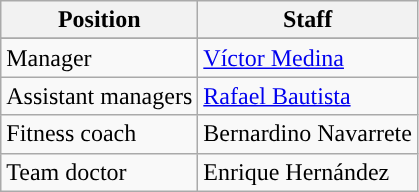<table class="wikitable">
<tr>
<th>Position</th>
<th>Staff</th>
</tr>
<tr>
</tr>
<tr>
<td>Manager</td>
<td> <a href='#'>Víctor Medina</a></td>
</tr>
<tr>
<td rowspan="1">Assistant managers</td>
<td> <a href='#'>Rafael Bautista</a></td>
</tr>
<tr>
<td>Fitness coach</td>
<td> Bernardino Navarrete</td>
</tr>
<tr>
<td>Team doctor</td>
<td> Enrique Hernández</td>
</tr>
</table>
